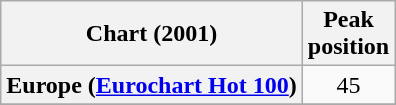<table class="wikitable sortable plainrowheaders" style="text-align:center">
<tr>
<th scope="col">Chart (2001)</th>
<th scope="col">Peak<br>position</th>
</tr>
<tr>
<th scope="row">Europe (<a href='#'>Eurochart Hot 100</a>)</th>
<td>45</td>
</tr>
<tr>
</tr>
<tr>
</tr>
<tr>
</tr>
<tr>
</tr>
</table>
